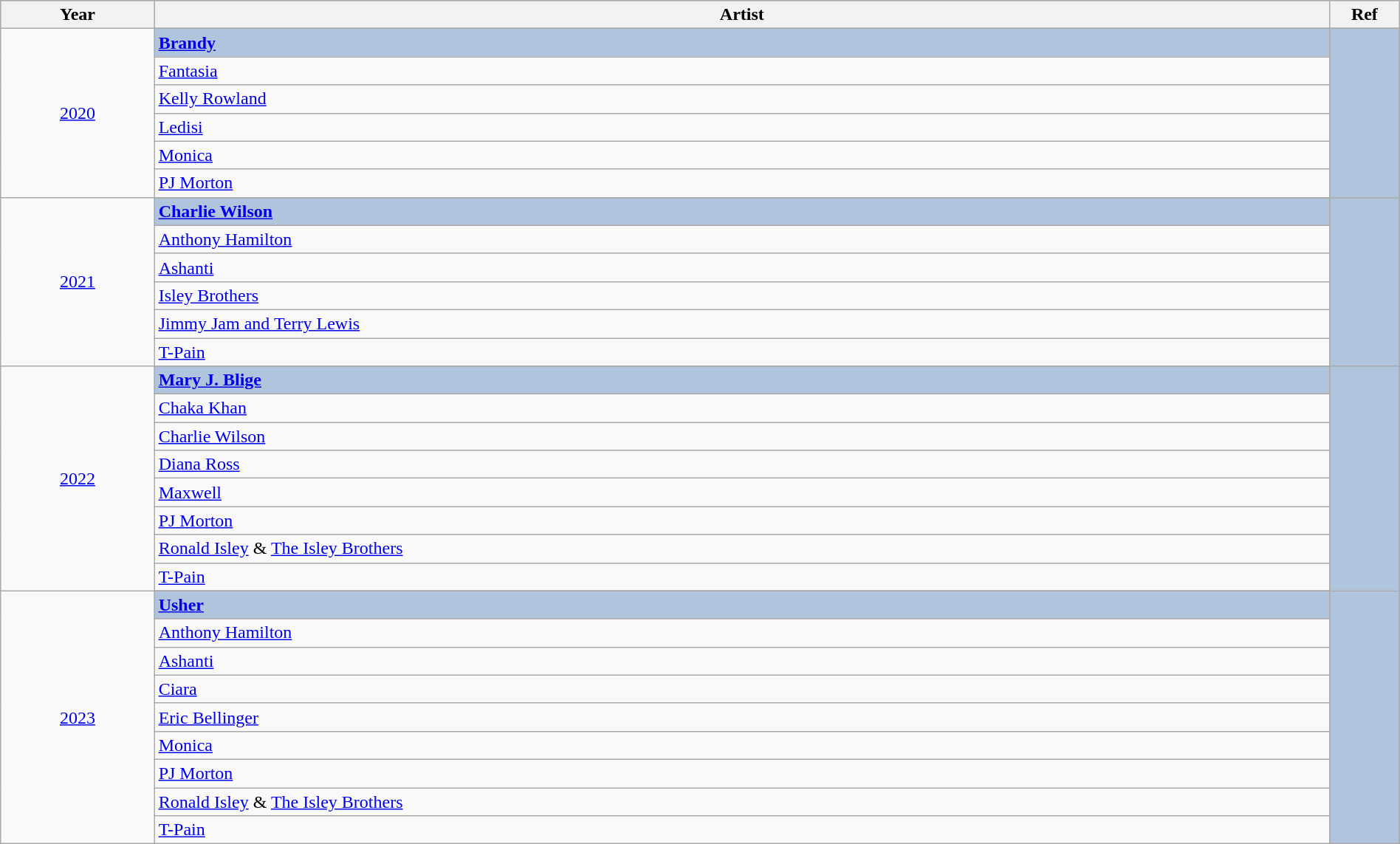<table class="wikitable" style="width:100%;">
<tr style="background:#bebebe;">
<th style="width:11%;">Year</th>
<th style="width:84%;">Artist</th>
<th style="width:5%;">Ref</th>
</tr>
<tr>
<td rowspan="7" align="center"><a href='#'>2020</a></td>
</tr>
<tr style="background:#B0C4DE">
<td><strong><a href='#'>Brandy</a></strong></td>
<td rowspan="7" align="center"></td>
</tr>
<tr>
<td><a href='#'>Fantasia</a></td>
</tr>
<tr>
<td><a href='#'>Kelly Rowland</a></td>
</tr>
<tr>
<td><a href='#'>Ledisi</a></td>
</tr>
<tr>
<td><a href='#'>Monica</a></td>
</tr>
<tr>
<td><a href='#'>PJ Morton</a></td>
</tr>
<tr>
<td rowspan="7" align="center"><a href='#'>2021</a></td>
</tr>
<tr style="background:#B0C4DE">
<td><strong><a href='#'>Charlie Wilson</a></strong></td>
<td rowspan="7" align="center"></td>
</tr>
<tr>
<td><a href='#'>Anthony Hamilton</a></td>
</tr>
<tr>
<td><a href='#'>Ashanti</a></td>
</tr>
<tr>
<td><a href='#'>Isley Brothers</a></td>
</tr>
<tr>
<td><a href='#'>Jimmy Jam and Terry Lewis</a></td>
</tr>
<tr>
<td><a href='#'>T-Pain</a></td>
</tr>
<tr>
<td rowspan="9" align="center"><a href='#'>2022</a></td>
</tr>
<tr style="background:#B0C4DE">
<td><strong><a href='#'>Mary J. Blige</a></strong></td>
<td rowspan="9" align="center"></td>
</tr>
<tr>
<td><a href='#'>Chaka Khan</a></td>
</tr>
<tr>
<td><a href='#'>Charlie Wilson</a></td>
</tr>
<tr>
<td><a href='#'>Diana Ross</a></td>
</tr>
<tr>
<td><a href='#'>Maxwell</a></td>
</tr>
<tr>
<td><a href='#'>PJ Morton</a></td>
</tr>
<tr>
<td><a href='#'>Ronald Isley</a> & <a href='#'>The Isley Brothers</a></td>
</tr>
<tr>
<td><a href='#'>T-Pain</a></td>
</tr>
<tr>
<td rowspan="10" align="center"><a href='#'>2023</a></td>
</tr>
<tr style="background:#B0C4DE">
<td><strong><a href='#'>Usher</a></strong></td>
<td rowspan="10" align="center"></td>
</tr>
<tr>
<td><a href='#'>Anthony Hamilton</a></td>
</tr>
<tr>
<td><a href='#'>Ashanti</a></td>
</tr>
<tr>
<td><a href='#'>Ciara</a></td>
</tr>
<tr>
<td><a href='#'>Eric Bellinger</a></td>
</tr>
<tr>
<td><a href='#'>Monica</a></td>
</tr>
<tr>
<td><a href='#'>PJ Morton</a></td>
</tr>
<tr>
<td><a href='#'>Ronald Isley</a> & <a href='#'>The Isley Brothers</a></td>
</tr>
<tr>
<td><a href='#'>T-Pain</a></td>
</tr>
</table>
